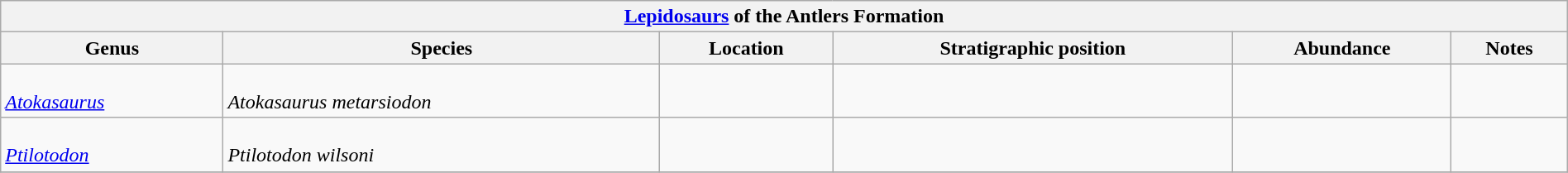<table class="wikitable" align="center" width="100%">
<tr>
<th colspan="7" align="center"><strong><a href='#'>Lepidosaurs</a> of the Antlers Formation</strong></th>
</tr>
<tr>
<th>Genus</th>
<th>Species</th>
<th>Location</th>
<th>Stratigraphic position</th>
<th>Abundance</th>
<th>Notes<br></th>
</tr>
<tr>
<td><br><em><a href='#'>Atokasaurus</a></em></td>
<td><br><em>Atokasaurus metarsiodon</em></td>
<td></td>
<td></td>
<td></td>
<td><br></td>
</tr>
<tr>
<td><br><em><a href='#'>Ptilotodon</a></em></td>
<td><br><em>Ptilotodon wilsoni</em></td>
<td></td>
<td></td>
<td></td>
<td></td>
</tr>
<tr>
</tr>
</table>
